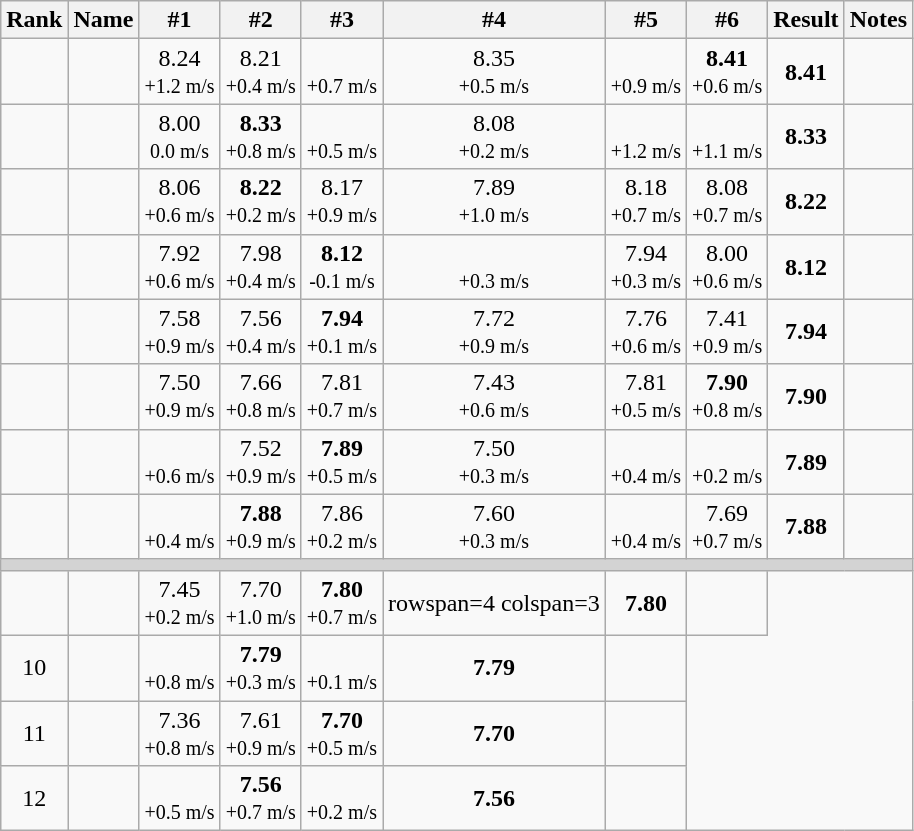<table class="wikitable sortable" style="text-align:center">
<tr>
<th>Rank</th>
<th>Name</th>
<th>#1</th>
<th>#2</th>
<th>#3</th>
<th>#4</th>
<th>#5</th>
<th>#6</th>
<th>Result</th>
<th>Notes</th>
</tr>
<tr>
<td></td>
<td align="left"></td>
<td>8.24<br><small>+1.2 m/s</small></td>
<td>8.21<br><small>+0.4 m/s</small></td>
<td><br><small>+0.7 m/s</small></td>
<td>8.35<br><small>+0.5 m/s</small></td>
<td><br><small>+0.9 m/s</small></td>
<td><strong>8.41</strong><br><small>+0.6 m/s</small></td>
<td><strong>8.41</strong></td>
<td><strong></strong></td>
</tr>
<tr>
<td></td>
<td align="left"></td>
<td>8.00<br><small>0.0 m/s</small></td>
<td><strong>8.33</strong><br><small>+0.8 m/s</small></td>
<td><br><small>+0.5 m/s</small></td>
<td>8.08<br><small>+0.2 m/s</small></td>
<td><br><small>+1.2 m/s</small></td>
<td><br><small>+1.1 m/s</small></td>
<td><strong>8.33</strong></td>
<td></td>
</tr>
<tr>
<td></td>
<td align="left"></td>
<td>8.06<br><small>+0.6 m/s</small></td>
<td><strong>8.22</strong><br><small>+0.2 m/s</small></td>
<td>8.17<br><small>+0.9 m/s</small></td>
<td>7.89<br><small>+1.0 m/s</small></td>
<td>8.18<br><small>+0.7 m/s</small></td>
<td>8.08<br><small>+0.7 m/s</small></td>
<td><strong>8.22</strong></td>
<td></td>
</tr>
<tr>
<td></td>
<td align="left"></td>
<td>7.92<br><small>+0.6 m/s</small></td>
<td>7.98<br><small>+0.4 m/s</small></td>
<td><strong>8.12</strong><br><small>-0.1 m/s</small></td>
<td><br><small>+0.3 m/s</small></td>
<td>7.94<br><small>+0.3 m/s</small></td>
<td>8.00<br><small>+0.6 m/s</small></td>
<td><strong>8.12</strong></td>
<td></td>
</tr>
<tr>
<td></td>
<td align="left"></td>
<td>7.58<br><small>+0.9 m/s</small></td>
<td>7.56<br><small>+0.4 m/s</small></td>
<td><strong>7.94</strong><br><small>+0.1 m/s</small></td>
<td>7.72<br><small>+0.9 m/s</small></td>
<td>7.76<br><small>+0.6 m/s</small></td>
<td>7.41<br><small>+0.9 m/s</small></td>
<td><strong>7.94</strong></td>
<td></td>
</tr>
<tr>
<td></td>
<td align="left"></td>
<td>7.50<br><small>+0.9 m/s</small></td>
<td>7.66<br><small>+0.8 m/s</small></td>
<td>7.81<br><small>+0.7 m/s</small></td>
<td>7.43<br><small>+0.6 m/s</small></td>
<td>7.81<br><small>+0.5 m/s</small></td>
<td><strong>7.90</strong><br><small>+0.8 m/s</small></td>
<td><strong>7.90</strong></td>
<td></td>
</tr>
<tr>
<td></td>
<td align="left"></td>
<td><br><small>+0.6 m/s</small></td>
<td>7.52<br><small>+0.9 m/s</small></td>
<td><strong>7.89</strong><br><small>+0.5 m/s</small></td>
<td>7.50<br><small>+0.3 m/s</small></td>
<td><br><small>+0.4 m/s</small></td>
<td><br><small>+0.2 m/s</small></td>
<td><strong>7.89</strong></td>
<td></td>
</tr>
<tr>
<td></td>
<td align="left"></td>
<td><br><small>+0.4 m/s</small></td>
<td><strong>7.88</strong><br><small>+0.9 m/s</small></td>
<td>7.86<br><small>+0.2 m/s</small></td>
<td>7.60<br><small>+0.3 m/s</small></td>
<td><br><small>+0.4 m/s</small></td>
<td>7.69<br><small>+0.7 m/s</small></td>
<td><strong>7.88</strong></td>
<td></td>
</tr>
<tr>
<td colspan=10 bgcolor=lightgray></td>
</tr>
<tr>
<td></td>
<td align="left"></td>
<td>7.45<br><small>+0.2 m/s</small></td>
<td>7.70<br><small>+1.0 m/s</small></td>
<td><strong>7.80</strong><br><small>+0.7 m/s</small></td>
<td>rowspan=4 colspan=3 </td>
<td><strong>7.80</strong></td>
<td></td>
</tr>
<tr>
<td>10</td>
<td align="left"></td>
<td><br><small>+0.8 m/s</small></td>
<td><strong>7.79</strong><br><small>+0.3 m/s</small></td>
<td><br><small>+0.1 m/s</small></td>
<td><strong>7.79</strong></td>
<td></td>
</tr>
<tr>
<td>11</td>
<td align="left"></td>
<td>7.36<br><small>+0.8 m/s</small></td>
<td>7.61<br><small>+0.9 m/s</small></td>
<td><strong>7.70</strong><br><small>+0.5 m/s</small></td>
<td><strong>7.70</strong></td>
<td></td>
</tr>
<tr>
<td>12</td>
<td align="left"></td>
<td><br><small>+0.5 m/s</small></td>
<td><strong>7.56</strong><br><small>+0.7 m/s</small></td>
<td><br><small>+0.2 m/s</small></td>
<td><strong>7.56</strong></td>
<td></td>
</tr>
</table>
